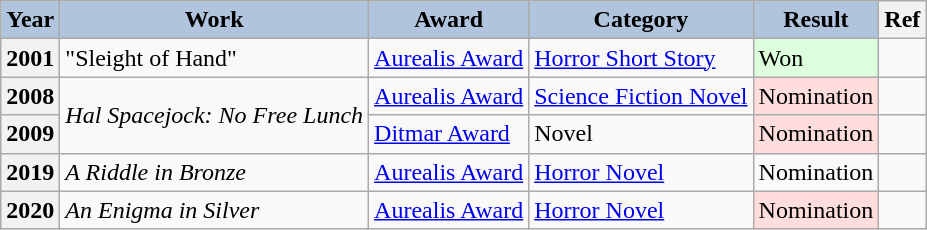<table class="wikitable">
<tr>
<th style="background:#B0C4DE;">Year</th>
<th style="background:#B0C4DE;">Work</th>
<th style="background:#B0C4DE;">Award</th>
<th style="background:#B0C4DE;">Category</th>
<th style="background:#B0C4DE;">Result</th>
<th>Ref</th>
</tr>
<tr>
<th>2001</th>
<td>"Sleight of Hand"</td>
<td><a href='#'>Aurealis Award</a></td>
<td><a href='#'>Horror Short Story</a></td>
<td bgcolor="#ddffdd">Won</td>
<td></td>
</tr>
<tr>
<th>2008</th>
<td rowspan="2"><em>Hal Spacejock: No Free Lunch</em></td>
<td><a href='#'>Aurealis Award</a></td>
<td><a href='#'>Science Fiction Novel</a></td>
<td bgcolor="ffdddd">Nomination</td>
<td></td>
</tr>
<tr>
<th>2009</th>
<td><a href='#'>Ditmar Award</a></td>
<td>Novel</td>
<td bgcolor="ffdddd">Nomination</td>
<td></td>
</tr>
<tr>
<th>2019</th>
<td><em>A Riddle in Bronze</em></td>
<td><a href='#'>Aurealis Award</a></td>
<td><a href='#'>Horror Novel</a></td>
<td>Nomination</td>
<td></td>
</tr>
<tr>
<th>2020</th>
<td><em>An Enigma in Silver</em></td>
<td><a href='#'>Aurealis Award</a></td>
<td><a href='#'>Horror Novel</a></td>
<td bgcolor="ffdddd">Nomination</td>
<td></td>
</tr>
</table>
